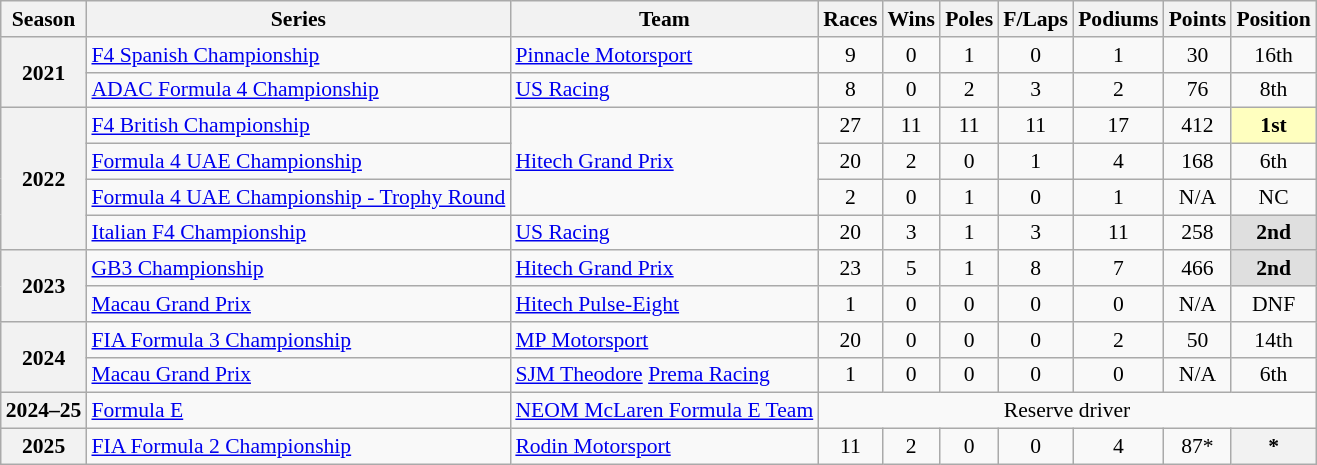<table class="wikitable" style="font-size: 90%; text-align:center;">
<tr>
<th>Season</th>
<th>Series</th>
<th>Team</th>
<th>Races</th>
<th>Wins</th>
<th>Poles</th>
<th>F/Laps</th>
<th>Podiums</th>
<th>Points</th>
<th>Position</th>
</tr>
<tr>
<th rowspan="2">2021</th>
<td style="text-align:left;"><a href='#'>F4 Spanish Championship</a></td>
<td style="text-align:left;"><a href='#'>Pinnacle Motorsport</a></td>
<td>9</td>
<td>0</td>
<td>1</td>
<td>0</td>
<td>1</td>
<td>30</td>
<td>16th</td>
</tr>
<tr>
<td style="text-align:left;"><a href='#'>ADAC Formula 4 Championship</a></td>
<td style="text-align:left;"><a href='#'>US Racing</a></td>
<td>8</td>
<td>0</td>
<td>2</td>
<td>3</td>
<td>2</td>
<td>76</td>
<td>8th</td>
</tr>
<tr>
<th rowspan="4">2022</th>
<td style="text-align:left;"><a href='#'>F4 British Championship</a></td>
<td style="text-align:left;" rowspan="3"><a href='#'>Hitech Grand Prix</a></td>
<td>27</td>
<td>11</td>
<td>11</td>
<td>11</td>
<td>17</td>
<td>412</td>
<td style="background:#FFFFBF;"><strong>1st</strong></td>
</tr>
<tr>
<td style="text-align:left;"><a href='#'>Formula 4 UAE Championship</a></td>
<td>20</td>
<td>2</td>
<td>0</td>
<td>1</td>
<td>4</td>
<td>168</td>
<td>6th</td>
</tr>
<tr>
<td style="text-align:left;"><a href='#'>Formula 4 UAE Championship - Trophy Round</a></td>
<td>2</td>
<td>0</td>
<td>1</td>
<td>0</td>
<td>1</td>
<td>N/A</td>
<td>NC</td>
</tr>
<tr>
<td style="text-align:left;"><a href='#'>Italian F4 Championship</a></td>
<td style="text-align:left;"><a href='#'>US Racing</a></td>
<td>20</td>
<td>3</td>
<td>1</td>
<td>3</td>
<td>11</td>
<td>258</td>
<td style="background:#DFDFDF;"><strong>2nd</strong></td>
</tr>
<tr>
<th rowspan="2">2023</th>
<td style="text-align:left;"><a href='#'>GB3 Championship</a></td>
<td style="text-align:left;"><a href='#'>Hitech Grand Prix</a></td>
<td>23</td>
<td>5</td>
<td>1</td>
<td>8</td>
<td>7</td>
<td>466</td>
<td style="background:#DFDFDF"><strong>2nd</strong></td>
</tr>
<tr>
<td style="text-align:left;"><a href='#'>Macau Grand Prix</a></td>
<td style="text-align:left;"><a href='#'>Hitech Pulse-Eight</a></td>
<td>1</td>
<td>0</td>
<td>0</td>
<td>0</td>
<td>0</td>
<td>N/A</td>
<td>DNF</td>
</tr>
<tr>
<th rowspan="2">2024</th>
<td style="text-align:left;"><a href='#'>FIA Formula 3 Championship</a></td>
<td style="text-align:left;"><a href='#'>MP Motorsport</a></td>
<td>20</td>
<td>0</td>
<td>0</td>
<td>0</td>
<td>2</td>
<td>50</td>
<td>14th</td>
</tr>
<tr>
<td style="text-align:left;"><a href='#'>Macau Grand Prix</a></td>
<td style="text-align:left;"><a href='#'>SJM Theodore</a> <a href='#'>Prema Racing</a></td>
<td>1</td>
<td>0</td>
<td>0</td>
<td>0</td>
<td>0</td>
<td>N/A</td>
<td>6th</td>
</tr>
<tr>
<th>2024–25</th>
<td style="text-align:left;"><a href='#'>Formula E</a></td>
<td style="text-align:left;"><a href='#'>NEOM McLaren Formula E Team</a></td>
<td colspan="7">Reserve driver</td>
</tr>
<tr>
<th>2025</th>
<td style="text-align:left;"><a href='#'>FIA Formula 2 Championship</a></td>
<td style="text-align:left;"><a href='#'>Rodin Motorsport</a></td>
<td>11</td>
<td>2</td>
<td>0</td>
<td>0</td>
<td>4</td>
<td>87*</td>
<th>*</th>
</tr>
</table>
